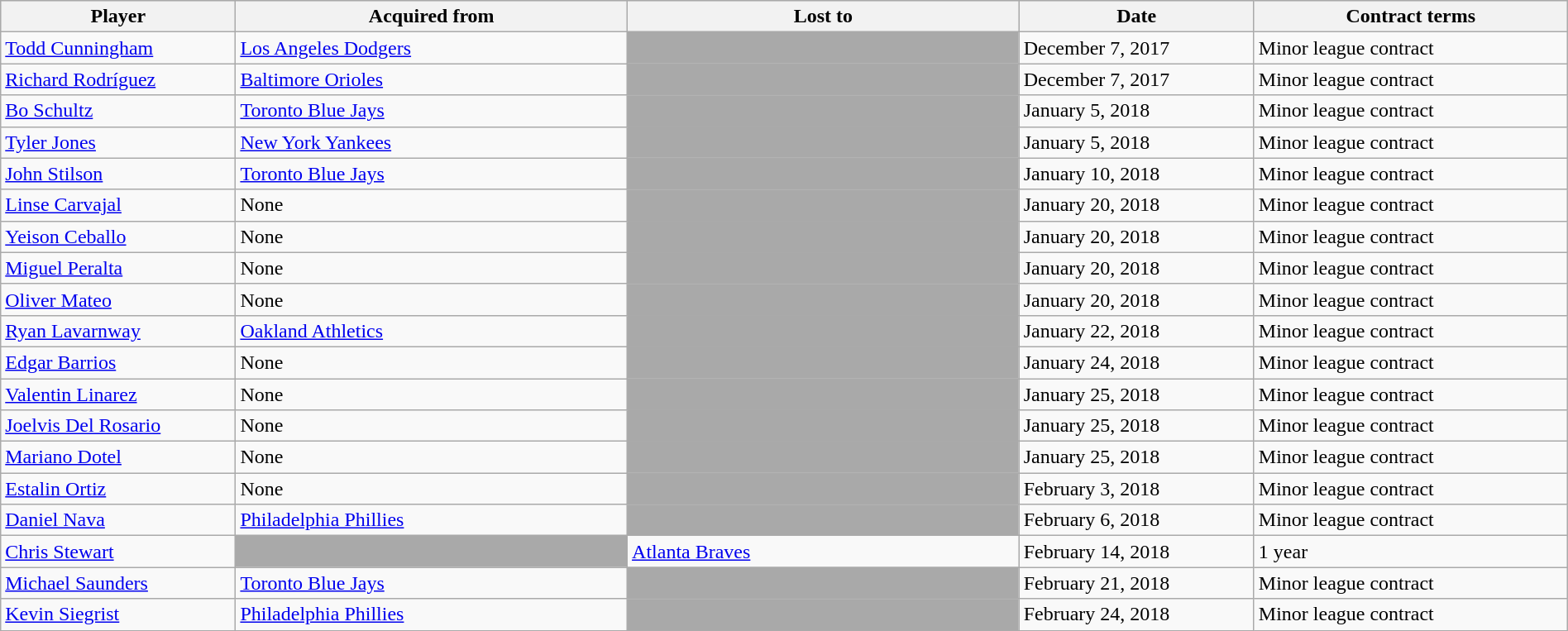<table class="wikitable" style="width:100%;">
<tr style="text-align:center; background:#ddd;">
<th style="width:15%;">Player</th>
<th style="width:25%;">Acquired from</th>
<th style="width:25%;">Lost to</th>
<th style="width:15%;">Date</th>
<th style="width:20%;">Contract terms</th>
</tr>
<tr>
<td><a href='#'>Todd Cunningham</a></td>
<td><a href='#'>Los Angeles Dodgers</a></td>
<td style="background:darkgray;"></td>
<td>December 7, 2017</td>
<td>Minor league contract</td>
</tr>
<tr>
<td><a href='#'>Richard Rodríguez</a></td>
<td><a href='#'>Baltimore Orioles</a></td>
<td style="background:darkgray;"></td>
<td>December 7, 2017</td>
<td>Minor league contract</td>
</tr>
<tr>
<td><a href='#'>Bo Schultz</a></td>
<td><a href='#'>Toronto Blue Jays</a></td>
<td style="background:darkgray;"></td>
<td>January 5, 2018</td>
<td>Minor league contract</td>
</tr>
<tr>
<td><a href='#'>Tyler Jones</a></td>
<td><a href='#'>New York Yankees</a></td>
<td style="background:darkgray;"></td>
<td>January 5, 2018</td>
<td>Minor league contract</td>
</tr>
<tr>
<td><a href='#'>John Stilson</a></td>
<td><a href='#'>Toronto Blue Jays</a></td>
<td style="background:darkgray;"></td>
<td>January 10, 2018</td>
<td>Minor league contract</td>
</tr>
<tr>
<td><a href='#'>Linse Carvajal</a></td>
<td>None</td>
<td style="background:darkgray;"></td>
<td>January 20, 2018</td>
<td>Minor league contract</td>
</tr>
<tr>
<td><a href='#'>Yeison Ceballo</a></td>
<td>None</td>
<td style="background:darkgray;"></td>
<td>January 20, 2018</td>
<td>Minor league contract</td>
</tr>
<tr>
<td><a href='#'>Miguel Peralta</a></td>
<td>None</td>
<td style="background:darkgray;"></td>
<td>January 20, 2018</td>
<td>Minor league contract</td>
</tr>
<tr>
<td><a href='#'>Oliver Mateo</a></td>
<td>None</td>
<td style="background:darkgray;"></td>
<td>January 20, 2018</td>
<td>Minor league contract</td>
</tr>
<tr>
<td><a href='#'>Ryan Lavarnway</a></td>
<td><a href='#'>Oakland Athletics</a></td>
<td style="background:darkgray;"></td>
<td>January 22, 2018</td>
<td>Minor league contract</td>
</tr>
<tr>
<td><a href='#'>Edgar Barrios</a></td>
<td>None</td>
<td style="background:darkgray;"></td>
<td>January 24, 2018</td>
<td>Minor league contract</td>
</tr>
<tr>
<td><a href='#'>Valentin Linarez</a></td>
<td>None</td>
<td style="background:darkgray;"></td>
<td>January 25, 2018</td>
<td>Minor league contract</td>
</tr>
<tr>
<td><a href='#'>Joelvis Del Rosario</a></td>
<td>None</td>
<td style="background:darkgray;"></td>
<td>January 25, 2018</td>
<td>Minor league contract</td>
</tr>
<tr>
<td><a href='#'>Mariano Dotel</a></td>
<td>None</td>
<td style="background:darkgray;"></td>
<td>January 25, 2018</td>
<td>Minor league contract</td>
</tr>
<tr>
<td><a href='#'>Estalin Ortiz</a></td>
<td>None</td>
<td style="background:darkgray;"></td>
<td>February 3, 2018</td>
<td>Minor league contract</td>
</tr>
<tr>
<td><a href='#'>Daniel Nava</a></td>
<td><a href='#'>Philadelphia Phillies</a></td>
<td style="background:darkgray;"></td>
<td>February 6, 2018</td>
<td>Minor league contract</td>
</tr>
<tr>
<td><a href='#'>Chris Stewart</a></td>
<td style="background:darkgray;"></td>
<td><a href='#'>Atlanta Braves</a></td>
<td>February 14, 2018</td>
<td>1 year</td>
</tr>
<tr>
<td><a href='#'>Michael Saunders</a></td>
<td><a href='#'>Toronto Blue Jays</a></td>
<td style="background:darkgray;"></td>
<td>February 21, 2018</td>
<td>Minor league contract</td>
</tr>
<tr>
<td><a href='#'>Kevin Siegrist</a></td>
<td><a href='#'>Philadelphia Phillies</a></td>
<td style="background:darkgray;"></td>
<td>February 24, 2018</td>
<td>Minor league contract</td>
</tr>
</table>
